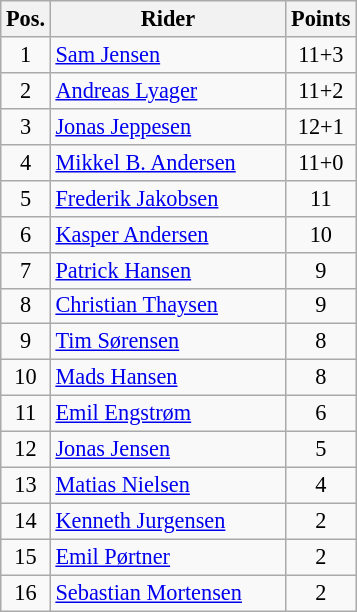<table class=wikitable style="font-size:93%;">
<tr>
<th width=25px>Pos.</th>
<th width=150px>Rider</th>
<th width=40px>Points</th>
</tr>
<tr align=center>
<td>1</td>
<td align=left><a href='#'>Sam Jensen</a></td>
<td>11+3</td>
</tr>
<tr align=center>
<td>2</td>
<td align=left><a href='#'>Andreas Lyager</a></td>
<td>11+2</td>
</tr>
<tr align=center>
<td>3</td>
<td align=left><a href='#'>Jonas Jeppesen</a></td>
<td>12+1</td>
</tr>
<tr align=center>
<td>4</td>
<td align=left><a href='#'>Mikkel B. Andersen</a></td>
<td>11+0</td>
</tr>
<tr align=center>
<td>5</td>
<td align=left><a href='#'>Frederik Jakobsen</a></td>
<td>11</td>
</tr>
<tr align=center>
<td>6</td>
<td align=left><a href='#'>Kasper Andersen</a></td>
<td>10</td>
</tr>
<tr align=center>
<td>7</td>
<td align=left><a href='#'>Patrick Hansen</a></td>
<td>9</td>
</tr>
<tr align=center>
<td>8</td>
<td align=left><a href='#'>Christian Thaysen</a></td>
<td>9</td>
</tr>
<tr align=center>
<td>9</td>
<td align=left><a href='#'>Tim Sørensen</a></td>
<td>8</td>
</tr>
<tr align=center>
<td>10</td>
<td align=left><a href='#'>Mads Hansen</a></td>
<td>8</td>
</tr>
<tr align=center>
<td>11</td>
<td align=left><a href='#'>Emil Engstrøm</a></td>
<td>6</td>
</tr>
<tr align=center>
<td>12</td>
<td align=left><a href='#'>Jonas Jensen</a></td>
<td>5</td>
</tr>
<tr align=center>
<td>13</td>
<td align=left><a href='#'>Matias Nielsen</a></td>
<td>4</td>
</tr>
<tr align=center>
<td>14</td>
<td align=left><a href='#'>Kenneth Jurgensen</a></td>
<td>2</td>
</tr>
<tr align=center>
<td>15</td>
<td align=left><a href='#'>Emil Pørtner</a></td>
<td>2</td>
</tr>
<tr align=center>
<td>16</td>
<td align=left><a href='#'>Sebastian Mortensen</a></td>
<td>2</td>
</tr>
</table>
